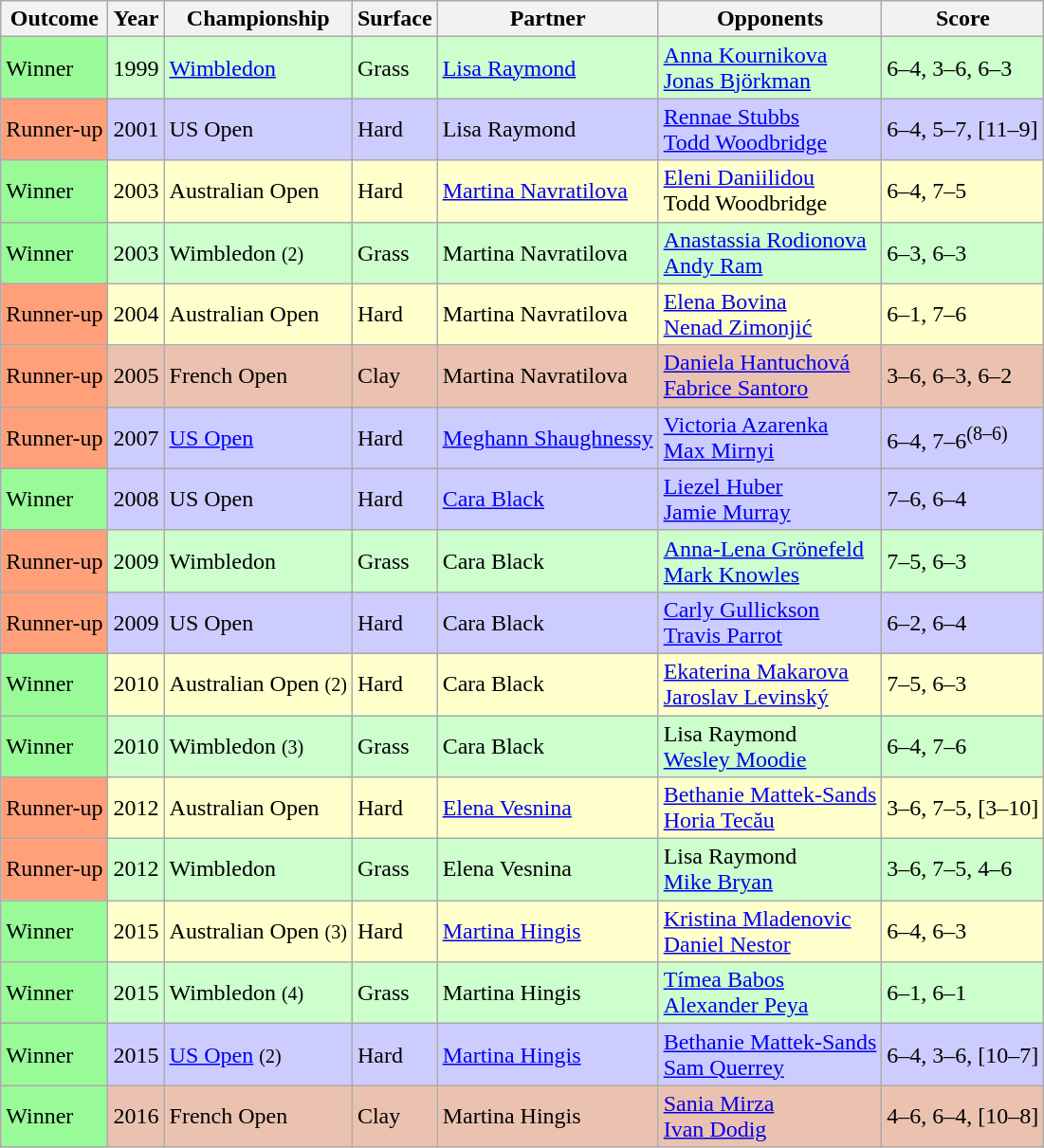<table class="sortable wikitable">
<tr>
<th>Outcome</th>
<th>Year</th>
<th>Championship</th>
<th>Surface</th>
<th>Partner</th>
<th>Opponents</th>
<th>Score</th>
</tr>
<tr style="background:#cfc;">
<td bgcolor="#98fb98">Winner</td>
<td>1999</td>
<td><a href='#'>Wimbledon</a></td>
<td>Grass</td>
<td> <a href='#'>Lisa Raymond</a></td>
<td> <a href='#'>Anna Kournikova</a><br> <a href='#'>Jonas Björkman</a></td>
<td>6–4, 3–6, 6–3</td>
</tr>
<tr style="background:#ccf;">
<td bgcolor="#ffa07a">Runner-up</td>
<td>2001</td>
<td>US Open</td>
<td>Hard</td>
<td> Lisa Raymond</td>
<td> <a href='#'>Rennae Stubbs</a><br> <a href='#'>Todd Woodbridge</a></td>
<td>6–4, 5–7, [11–9]</td>
</tr>
<tr style="background:#ffc;">
<td bgcolor="#98fb98">Winner</td>
<td>2003</td>
<td>Australian Open</td>
<td>Hard</td>
<td> <a href='#'>Martina Navratilova</a></td>
<td> <a href='#'>Eleni Daniilidou</a><br> Todd Woodbridge</td>
<td>6–4, 7–5</td>
</tr>
<tr style="background:#cfc;">
<td bgcolor="#98fb98">Winner</td>
<td>2003</td>
<td>Wimbledon <small>(2)</small></td>
<td>Grass</td>
<td> Martina Navratilova</td>
<td> <a href='#'>Anastassia Rodionova</a><br> <a href='#'>Andy Ram</a></td>
<td>6–3, 6–3</td>
</tr>
<tr style="background:#ffc;">
<td bgcolor="#ffa07a">Runner-up</td>
<td>2004</td>
<td>Australian Open</td>
<td>Hard</td>
<td> Martina Navratilova</td>
<td> <a href='#'>Elena Bovina</a><br> <a href='#'>Nenad Zimonjić</a></td>
<td>6–1, 7–6</td>
</tr>
<tr style="background:#ebc2af;">
<td bgcolor="#ffa07a">Runner-up</td>
<td>2005</td>
<td>French Open</td>
<td>Clay</td>
<td> Martina Navratilova</td>
<td> <a href='#'>Daniela Hantuchová</a><br> <a href='#'>Fabrice Santoro</a></td>
<td>3–6, 6–3, 6–2</td>
</tr>
<tr style="background:#ccf;">
<td bgcolor="#ffa07a">Runner-up</td>
<td>2007</td>
<td><a href='#'>US Open</a></td>
<td>Hard</td>
<td> <a href='#'>Meghann Shaughnessy</a></td>
<td> <a href='#'>Victoria Azarenka</a><br> <a href='#'>Max Mirnyi</a></td>
<td>6–4, 7–6<sup>(8–6)</sup></td>
</tr>
<tr style="background:#ccf;">
<td bgcolor="#98fb98">Winner</td>
<td>2008</td>
<td>US Open</td>
<td>Hard</td>
<td> <a href='#'>Cara Black</a></td>
<td> <a href='#'>Liezel Huber</a><br> <a href='#'>Jamie Murray</a></td>
<td>7–6, 6–4</td>
</tr>
<tr style="background:#cfc;">
<td bgcolor="#ffa07a">Runner-up</td>
<td>2009</td>
<td>Wimbledon</td>
<td>Grass</td>
<td> Cara Black</td>
<td> <a href='#'>Anna-Lena Grönefeld</a><br> <a href='#'>Mark Knowles</a></td>
<td>7–5, 6–3</td>
</tr>
<tr style="background:#ccf;">
<td bgcolor="#ffa07a">Runner-up</td>
<td>2009</td>
<td>US Open</td>
<td>Hard</td>
<td> Cara Black</td>
<td> <a href='#'>Carly Gullickson</a><br> <a href='#'>Travis Parrot</a></td>
<td>6–2, 6–4</td>
</tr>
<tr style="background:#ffc;">
<td bgcolor="#98fb98">Winner</td>
<td>2010</td>
<td>Australian Open <small>(2)</small></td>
<td>Hard</td>
<td> Cara Black</td>
<td> <a href='#'>Ekaterina Makarova</a><br> <a href='#'>Jaroslav Levinský</a></td>
<td>7–5, 6–3</td>
</tr>
<tr style="background:#cfc;">
<td bgcolor="#98fb98">Winner</td>
<td>2010</td>
<td>Wimbledon <small>(3)</small></td>
<td>Grass</td>
<td> Cara Black</td>
<td> Lisa Raymond<br> <a href='#'>Wesley Moodie</a></td>
<td>6–4, 7–6</td>
</tr>
<tr style="background:#ffc;">
<td bgcolor="#ffa07a">Runner-up</td>
<td>2012</td>
<td>Australian Open</td>
<td>Hard</td>
<td> <a href='#'>Elena Vesnina</a></td>
<td> <a href='#'>Bethanie Mattek-Sands</a><br> <a href='#'>Horia Tecău</a></td>
<td>3–6, 7–5, [3–10]</td>
</tr>
<tr style="background:#cfc;">
<td bgcolor="#ffa07a">Runner-up</td>
<td>2012</td>
<td>Wimbledon</td>
<td>Grass</td>
<td> Elena Vesnina</td>
<td> Lisa Raymond<br> <a href='#'>Mike Bryan</a></td>
<td>3–6, 7–5, 4–6</td>
</tr>
<tr style="background:#ffc;">
<td bgcolor="#98fb98">Winner</td>
<td>2015</td>
<td>Australian Open <small>(3)</small></td>
<td>Hard</td>
<td> <a href='#'>Martina Hingis</a></td>
<td> <a href='#'>Kristina Mladenovic</a><br> <a href='#'>Daniel Nestor</a></td>
<td>6–4, 6–3</td>
</tr>
<tr style="background:#cfc;">
<td bgcolor="#98fb98">Winner</td>
<td>2015</td>
<td>Wimbledon <small>(4)</small></td>
<td>Grass</td>
<td> Martina Hingis</td>
<td> <a href='#'>Tímea Babos</a><br> <a href='#'>Alexander Peya</a></td>
<td>6–1, 6–1</td>
</tr>
<tr style="background:#ccf;">
<td bgcolor="#98fb98">Winner</td>
<td>2015</td>
<td><a href='#'>US Open</a> <small>(2)</small></td>
<td>Hard</td>
<td> <a href='#'>Martina Hingis</a></td>
<td> <a href='#'>Bethanie Mattek-Sands</a><br> <a href='#'>Sam Querrey</a></td>
<td>6–4, 3–6, [10–7]</td>
</tr>
<tr style="background:#ebc2af;">
<td bgcolor="#98fb98">Winner</td>
<td>2016</td>
<td>French Open</td>
<td>Clay</td>
<td> Martina Hingis</td>
<td> <a href='#'>Sania Mirza</a><br> <a href='#'>Ivan Dodig</a></td>
<td>4–6, 6–4, [10–8]</td>
</tr>
</table>
